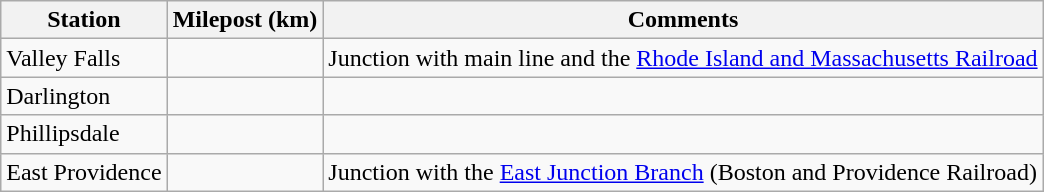<table class="wikitable">
<tr>
<th>Station</th>
<th>Milepost (km)</th>
<th>Comments</th>
</tr>
<tr>
<td>Valley Falls</td>
<td></td>
<td>Junction with main line and the <a href='#'>Rhode Island and Massachusetts Railroad</a></td>
</tr>
<tr>
<td>Darlington</td>
<td></td>
<td></td>
</tr>
<tr>
<td>Phillipsdale</td>
<td></td>
<td></td>
</tr>
<tr>
<td>East Providence</td>
<td></td>
<td>Junction with the <a href='#'>East Junction Branch</a> (Boston and Providence Railroad)</td>
</tr>
</table>
